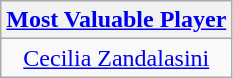<table class=wikitable style="text-align:center">
<tr>
<th><a href='#'>Most Valuable Player</a></th>
</tr>
<tr>
<td> <a href='#'>Cecilia Zandalasini</a></td>
</tr>
</table>
